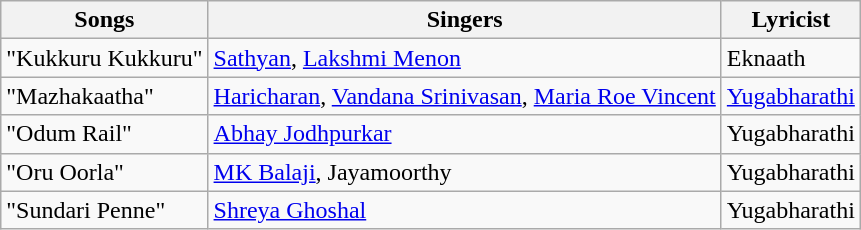<table class ="wikitable sortable">
<tr>
<th>Songs</th>
<th>Singers</th>
<th>Lyricist</th>
</tr>
<tr>
<td>"Kukkuru Kukkuru"</td>
<td><a href='#'>Sathyan</a>, <a href='#'>Lakshmi Menon</a></td>
<td>Eknaath</td>
</tr>
<tr>
<td>"Mazhakaatha"</td>
<td><a href='#'>Haricharan</a>, <a href='#'>Vandana Srinivasan</a>, <a href='#'>Maria Roe Vincent</a></td>
<td><a href='#'>Yugabharathi</a></td>
</tr>
<tr>
<td>"Odum Rail"</td>
<td><a href='#'>Abhay Jodhpurkar</a></td>
<td>Yugabharathi</td>
</tr>
<tr>
<td>"Oru Oorla"</td>
<td><a href='#'>MK Balaji</a>, Jayamoorthy</td>
<td>Yugabharathi</td>
</tr>
<tr>
<td>"Sundari Penne"</td>
<td><a href='#'>Shreya Ghoshal</a></td>
<td>Yugabharathi</td>
</tr>
</table>
